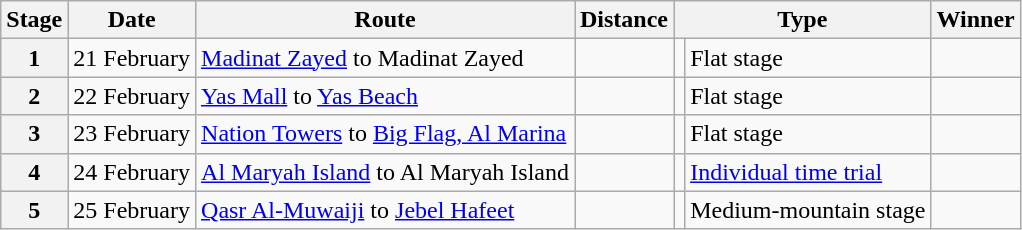<table class="wikitable">
<tr>
<th scope="col">Stage</th>
<th scope="col">Date</th>
<th scope="col">Route</th>
<th scope="col">Distance</th>
<th colspan="2" scope="col">Type</th>
<th scope="col">Winner</th>
</tr>
<tr>
<th scope="row">1</th>
<td>21 February</td>
<td><a href='#'>Madinat Zayed</a> to Madinat Zayed</td>
<td style="text-align:center;"></td>
<td></td>
<td>Flat stage</td>
<td></td>
</tr>
<tr>
<th scope="row">2</th>
<td>22 February</td>
<td><a href='#'>Yas Mall</a> to <a href='#'>Yas Beach</a></td>
<td style="text-align:center;"></td>
<td></td>
<td>Flat stage</td>
<td></td>
</tr>
<tr>
<th scope="row">3</th>
<td>23 February</td>
<td><a href='#'>Nation Towers</a> to <a href='#'>Big Flag, Al Marina</a></td>
<td style="text-align:center;"></td>
<td></td>
<td>Flat stage</td>
<td></td>
</tr>
<tr>
<th scope="row">4</th>
<td>24 February</td>
<td><a href='#'>Al Maryah Island</a> to Al Maryah Island</td>
<td style="text-align:center;"></td>
<td></td>
<td><a href='#'>Individual time trial</a></td>
<td></td>
</tr>
<tr>
<th scope="row">5</th>
<td>25 February</td>
<td><a href='#'>Qasr Al-Muwaiji</a> to <a href='#'>Jebel Hafeet</a></td>
<td style="text-align:center;"></td>
<td></td>
<td>Medium-mountain stage</td>
<td></td>
</tr>
</table>
